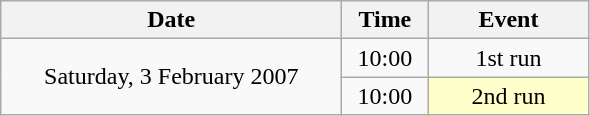<table class = "wikitable" style="text-align:center;">
<tr>
<th width=220>Date</th>
<th width=50>Time</th>
<th width=100>Event</th>
</tr>
<tr>
<td rowspan=2>Saturday, 3 February 2007</td>
<td>10:00</td>
<td>1st run</td>
</tr>
<tr>
<td>10:00</td>
<td bgcolor=ffffcc>2nd run</td>
</tr>
</table>
